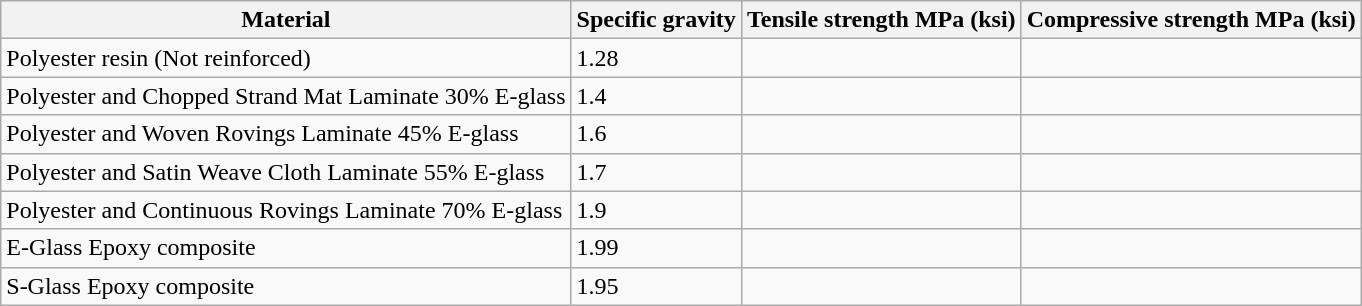<table class="wikitable">
<tr>
<th>Material</th>
<th>Specific gravity</th>
<th>Tensile strength MPa (ksi)</th>
<th>Compressive strength MPa (ksi)</th>
</tr>
<tr>
<td>Polyester resin (Not reinforced)</td>
<td>1.28</td>
<td></td>
<td></td>
</tr>
<tr>
<td>Polyester and Chopped Strand Mat Laminate 30% E-glass</td>
<td>1.4</td>
<td></td>
<td></td>
</tr>
<tr>
<td>Polyester and Woven Rovings Laminate 45% E-glass</td>
<td>1.6</td>
<td></td>
<td></td>
</tr>
<tr>
<td>Polyester and Satin Weave Cloth Laminate 55% E-glass</td>
<td>1.7</td>
<td></td>
<td></td>
</tr>
<tr>
<td>Polyester and Continuous Rovings Laminate 70% E-glass</td>
<td>1.9</td>
<td></td>
<td></td>
</tr>
<tr>
<td>E-Glass Epoxy composite</td>
<td>1.99</td>
<td></td>
<td></td>
</tr>
<tr>
<td>S-Glass Epoxy composite</td>
<td>1.95</td>
<td></td>
<td></td>
</tr>
</table>
